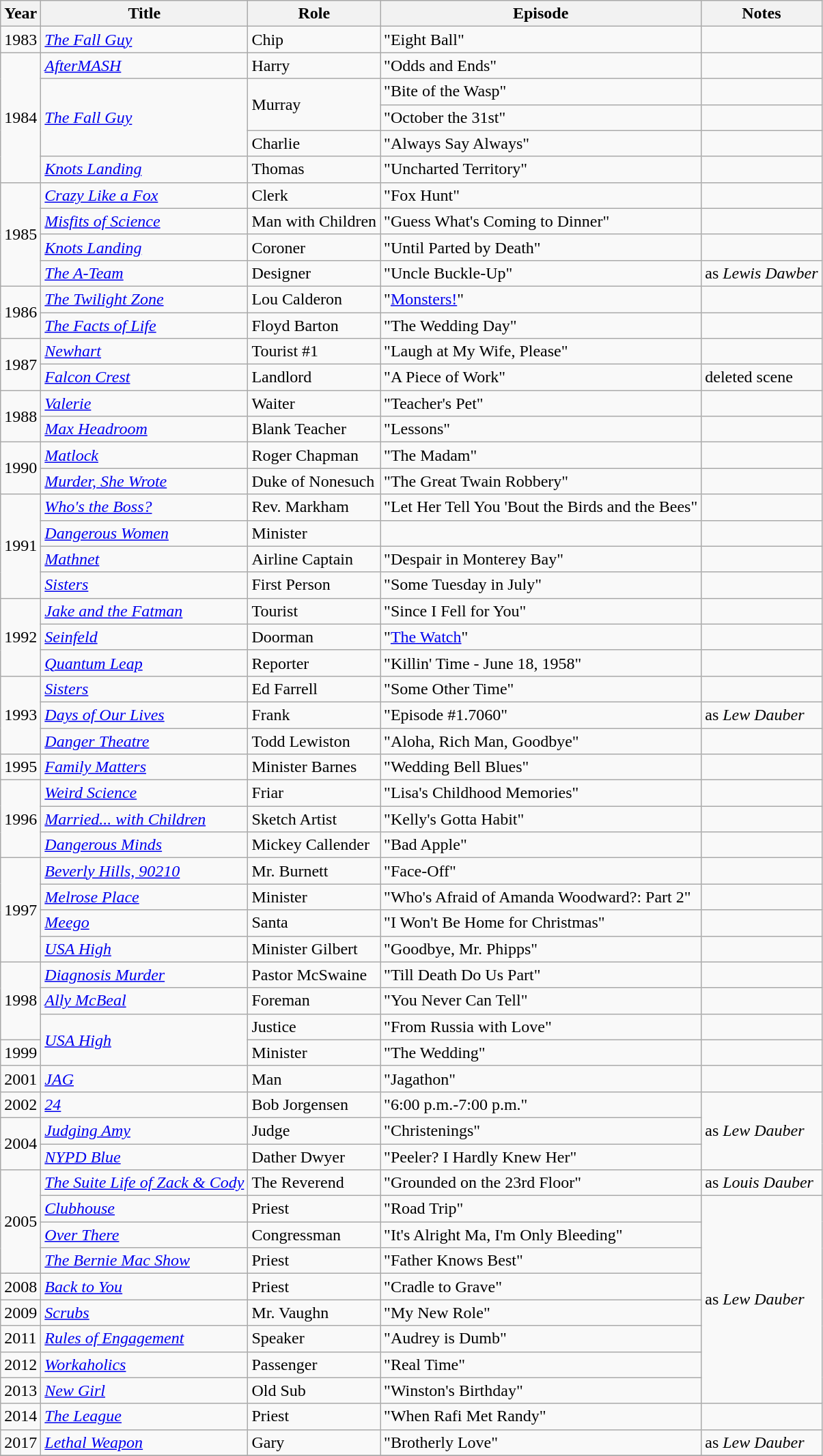<table class="wikitable">
<tr>
<th>Year</th>
<th>Title</th>
<th>Role</th>
<th>Episode</th>
<th>Notes</th>
</tr>
<tr>
<td>1983</td>
<td><em><a href='#'>The Fall Guy</a></em></td>
<td>Chip</td>
<td>"Eight Ball"</td>
<td></td>
</tr>
<tr>
<td rowspan="5">1984</td>
<td><em><a href='#'>AfterMASH</a></em></td>
<td>Harry</td>
<td>"Odds and Ends"</td>
<td></td>
</tr>
<tr>
<td rowspan="3"><em><a href='#'>The Fall Guy</a></em></td>
<td rowspan="2">Murray</td>
<td>"Bite of the Wasp"</td>
<td></td>
</tr>
<tr>
<td>"October the 31st"</td>
<td></td>
</tr>
<tr>
<td>Charlie</td>
<td>"Always Say Always"</td>
<td></td>
</tr>
<tr>
<td><em><a href='#'>Knots Landing</a></em></td>
<td>Thomas</td>
<td>"Uncharted Territory"</td>
<td></td>
</tr>
<tr>
<td rowspan="4">1985</td>
<td><em><a href='#'>Crazy Like a Fox</a></em></td>
<td>Clerk</td>
<td>"Fox Hunt"</td>
<td></td>
</tr>
<tr>
<td><em><a href='#'>Misfits of Science</a></em></td>
<td>Man with Children</td>
<td>"Guess What's Coming to Dinner"</td>
<td></td>
</tr>
<tr>
<td><em><a href='#'>Knots Landing</a></em></td>
<td>Coroner</td>
<td>"Until Parted by Death"</td>
<td></td>
</tr>
<tr>
<td><em><a href='#'>The A-Team</a></em></td>
<td>Designer</td>
<td>"Uncle Buckle-Up"</td>
<td>as <em>Lewis Dawber</em></td>
</tr>
<tr>
<td rowspan="2">1986</td>
<td><em><a href='#'>The Twilight Zone</a></em></td>
<td>Lou Calderon</td>
<td>"<a href='#'>Monsters!</a>"</td>
<td></td>
</tr>
<tr>
<td><em><a href='#'>The Facts of Life</a></em></td>
<td>Floyd Barton</td>
<td>"The Wedding Day"</td>
<td></td>
</tr>
<tr>
<td rowspan="2">1987</td>
<td><em><a href='#'>Newhart</a></em></td>
<td>Tourist #1</td>
<td>"Laugh at My Wife, Please"</td>
<td></td>
</tr>
<tr>
<td><em><a href='#'>Falcon Crest</a></em></td>
<td>Landlord</td>
<td>"A Piece of Work"</td>
<td>deleted scene</td>
</tr>
<tr>
<td rowspan="2">1988</td>
<td><em><a href='#'>Valerie</a></em></td>
<td>Waiter</td>
<td>"Teacher's Pet"</td>
<td></td>
</tr>
<tr>
<td><em><a href='#'>Max Headroom</a></em></td>
<td>Blank Teacher</td>
<td>"Lessons"</td>
<td></td>
</tr>
<tr>
<td rowspan="2">1990</td>
<td><em><a href='#'>Matlock</a></em></td>
<td>Roger Chapman</td>
<td>"The Madam"</td>
<td></td>
</tr>
<tr>
<td><em><a href='#'>Murder, She Wrote</a></em></td>
<td>Duke of Nonesuch</td>
<td>"The Great Twain Robbery"</td>
<td></td>
</tr>
<tr>
<td rowspan="4">1991</td>
<td><em><a href='#'>Who's the Boss?</a></em></td>
<td>Rev. Markham</td>
<td>"Let Her Tell You 'Bout the Birds and the Bees"</td>
<td></td>
</tr>
<tr>
<td><em><a href='#'>Dangerous Women</a></em></td>
<td>Minister</td>
<td></td>
<td></td>
</tr>
<tr>
<td><em><a href='#'>Mathnet</a></em></td>
<td>Airline Captain</td>
<td>"Despair in Monterey Bay"</td>
<td></td>
</tr>
<tr>
<td><em><a href='#'>Sisters</a></em></td>
<td>First Person</td>
<td>"Some Tuesday in July"</td>
<td></td>
</tr>
<tr>
<td rowspan="3">1992</td>
<td><em><a href='#'>Jake and the Fatman</a></em></td>
<td>Tourist</td>
<td>"Since I Fell for You"</td>
<td></td>
</tr>
<tr>
<td><em><a href='#'>Seinfeld</a></em></td>
<td>Doorman</td>
<td>"<a href='#'>The Watch</a>"</td>
<td></td>
</tr>
<tr>
<td><em><a href='#'>Quantum Leap</a></em></td>
<td>Reporter</td>
<td>"Killin' Time - June 18, 1958"</td>
<td></td>
</tr>
<tr>
<td rowspan="3">1993</td>
<td><em><a href='#'>Sisters</a></em></td>
<td>Ed Farrell</td>
<td>"Some Other Time"</td>
<td></td>
</tr>
<tr>
<td><em><a href='#'>Days of Our Lives</a></em></td>
<td>Frank</td>
<td>"Episode #1.7060"</td>
<td>as <em>Lew Dauber</em></td>
</tr>
<tr>
<td><em><a href='#'>Danger Theatre</a></em></td>
<td>Todd Lewiston</td>
<td>"Aloha, Rich Man, Goodbye"</td>
<td></td>
</tr>
<tr>
<td>1995</td>
<td><em><a href='#'>Family Matters</a></em></td>
<td>Minister Barnes</td>
<td>"Wedding Bell Blues"</td>
<td></td>
</tr>
<tr>
<td rowspan="3">1996</td>
<td><em><a href='#'>Weird Science</a></em></td>
<td>Friar</td>
<td>"Lisa's Childhood Memories"</td>
<td></td>
</tr>
<tr>
<td><em><a href='#'>Married... with Children</a></em></td>
<td>Sketch Artist</td>
<td>"Kelly's Gotta Habit"</td>
<td></td>
</tr>
<tr>
<td><em><a href='#'>Dangerous Minds</a></em></td>
<td>Mickey Callender</td>
<td>"Bad Apple"</td>
<td></td>
</tr>
<tr>
<td rowspan="4">1997</td>
<td><em><a href='#'>Beverly Hills, 90210</a></em></td>
<td>Mr. Burnett</td>
<td>"Face-Off"</td>
<td></td>
</tr>
<tr>
<td><em><a href='#'>Melrose Place</a></em></td>
<td>Minister</td>
<td>"Who's Afraid of Amanda Woodward?: Part 2"</td>
<td></td>
</tr>
<tr>
<td><em><a href='#'>Meego</a></em></td>
<td>Santa</td>
<td>"I Won't Be Home for Christmas"</td>
<td></td>
</tr>
<tr>
<td><em><a href='#'>USA High</a></em></td>
<td>Minister Gilbert</td>
<td>"Goodbye, Mr. Phipps"</td>
<td></td>
</tr>
<tr>
<td rowspan="3">1998</td>
<td><em><a href='#'>Diagnosis Murder</a></em></td>
<td>Pastor McSwaine</td>
<td>"Till Death Do Us Part"</td>
<td></td>
</tr>
<tr>
<td><em><a href='#'>Ally McBeal</a></em></td>
<td>Foreman</td>
<td>"You Never Can Tell"</td>
<td></td>
</tr>
<tr>
<td rowspan="2"><em><a href='#'>USA High</a></em></td>
<td>Justice</td>
<td>"From Russia with Love"</td>
<td></td>
</tr>
<tr>
<td>1999</td>
<td>Minister</td>
<td>"The Wedding"</td>
<td></td>
</tr>
<tr>
<td>2001</td>
<td><em><a href='#'>JAG</a></em></td>
<td>Man</td>
<td>"Jagathon"</td>
<td></td>
</tr>
<tr>
<td>2002</td>
<td><em><a href='#'>24</a></em></td>
<td>Bob Jorgensen</td>
<td>"6:00 p.m.-7:00 p.m."</td>
<td rowspan="3">as <em>Lew Dauber</em></td>
</tr>
<tr>
<td rowspan="2">2004</td>
<td><em><a href='#'>Judging Amy</a></em></td>
<td>Judge</td>
<td>"Christenings"</td>
</tr>
<tr>
<td><em><a href='#'>NYPD Blue</a></em></td>
<td>Dather Dwyer</td>
<td>"Peeler? I Hardly Knew Her"</td>
</tr>
<tr>
<td rowspan="4">2005</td>
<td><em><a href='#'>The Suite Life of Zack & Cody</a></em></td>
<td>The Reverend</td>
<td>"Grounded on the 23rd Floor"</td>
<td>as <em>Louis Dauber</em></td>
</tr>
<tr>
<td><em><a href='#'>Clubhouse</a></em></td>
<td>Priest</td>
<td>"Road Trip"</td>
<td rowspan="8">as <em>Lew Dauber</em></td>
</tr>
<tr>
<td><em><a href='#'>Over There</a></em></td>
<td>Congressman</td>
<td>"It's Alright Ma, I'm Only Bleeding"</td>
</tr>
<tr>
<td><em><a href='#'>The Bernie Mac Show</a></em></td>
<td>Priest</td>
<td>"Father Knows Best"</td>
</tr>
<tr>
<td>2008</td>
<td><em><a href='#'>Back to You</a></em></td>
<td>Priest</td>
<td>"Cradle to Grave"</td>
</tr>
<tr>
<td>2009</td>
<td><em><a href='#'>Scrubs</a></em></td>
<td>Mr. Vaughn</td>
<td>"My New Role"</td>
</tr>
<tr>
<td>2011</td>
<td><em><a href='#'>Rules of Engagement</a></em></td>
<td>Speaker</td>
<td>"Audrey is Dumb"</td>
</tr>
<tr>
<td>2012</td>
<td><em><a href='#'>Workaholics</a></em></td>
<td>Passenger</td>
<td>"Real Time"</td>
</tr>
<tr>
<td>2013</td>
<td><em><a href='#'>New Girl</a></em></td>
<td>Old Sub</td>
<td>"Winston's Birthday"</td>
</tr>
<tr>
<td>2014</td>
<td><em><a href='#'>The League</a></em></td>
<td>Priest</td>
<td>"When Rafi Met Randy"</td>
<td></td>
</tr>
<tr>
<td>2017</td>
<td><em><a href='#'>Lethal Weapon</a></em></td>
<td>Gary</td>
<td>"Brotherly Love"</td>
<td>as <em>Lew Dauber</em></td>
</tr>
<tr>
</tr>
</table>
